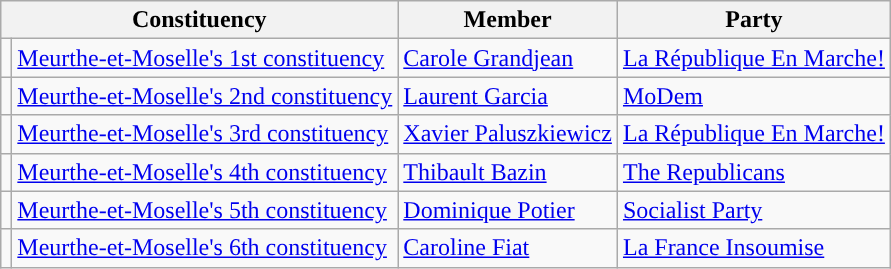<table class="wikitable">
<tr>
<th colspan="2">Constituency</th>
<th>Member</th>
<th>Party</th>
</tr>
<tr>
<td style="background-color: "></td>
<td><a href='#'>Meurthe-et-Moselle's 1st constituency</a></td>
<td><a href='#'>Carole Grandjean</a></td>
<td><a href='#'>La République En Marche!</a></td>
</tr>
<tr>
<td style="background-color: "></td>
<td><a href='#'>Meurthe-et-Moselle's 2nd constituency</a></td>
<td><a href='#'>Laurent Garcia</a></td>
<td><a href='#'>MoDem</a></td>
</tr>
<tr>
<td style="background-color: "></td>
<td><a href='#'>Meurthe-et-Moselle's 3rd constituency</a></td>
<td><a href='#'>Xavier Paluszkiewicz</a></td>
<td><a href='#'>La République En Marche!</a></td>
</tr>
<tr>
<td style="background-color: "></td>
<td><a href='#'>Meurthe-et-Moselle's 4th constituency</a></td>
<td><a href='#'>Thibault Bazin</a></td>
<td><a href='#'>The Republicans</a></td>
</tr>
<tr>
<td style="background-color: "></td>
<td><a href='#'>Meurthe-et-Moselle's 5th constituency</a></td>
<td><a href='#'>Dominique Potier</a></td>
<td><a href='#'>Socialist Party</a></td>
</tr>
<tr>
<td style="background-color: "></td>
<td><a href='#'>Meurthe-et-Moselle's 6th constituency</a></td>
<td><a href='#'>Caroline Fiat</a></td>
<td><a href='#'>La France Insoumise</a></td>
</tr>
</table>
